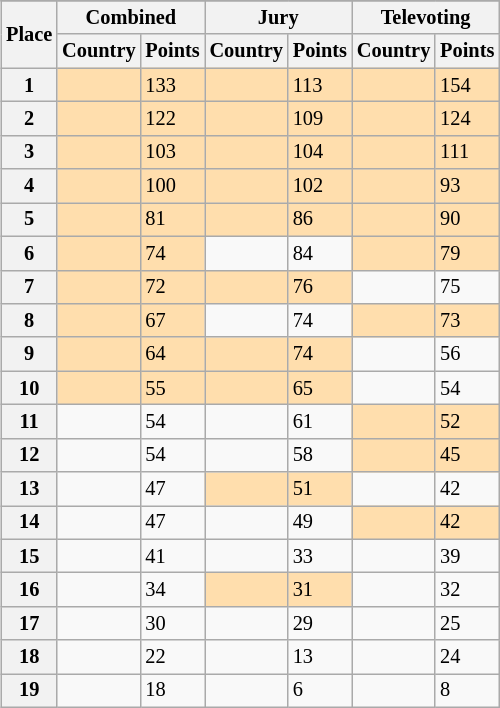<table class="wikitable collapsible plainrowheaders" style="float:right; margin:10px; font-size:85%;">
<tr>
</tr>
<tr>
<th scope="col" rowspan="2">Place</th>
<th scope="col" colspan="2">Combined</th>
<th scope="col" colspan="2">Jury</th>
<th scope="col" colspan="2">Televoting</th>
</tr>
<tr>
<th scope="col">Country</th>
<th scope="col">Points</th>
<th scope="col">Country</th>
<th scope="col">Points</th>
<th scope="col">Country</th>
<th scope="col">Points</th>
</tr>
<tr>
<th scope="row" style="text-align:center">1</th>
<td bgcolor="navajowhite"></td>
<td bgcolor="navajowhite">133</td>
<td bgcolor="navajowhite"></td>
<td bgcolor="navajowhite">113</td>
<td bgcolor="navajowhite"></td>
<td bgcolor="navajowhite">154</td>
</tr>
<tr>
<th scope="row" style="text-align:center">2</th>
<td bgcolor="navajowhite"></td>
<td bgcolor="navajowhite">122</td>
<td bgcolor="navajowhite"></td>
<td bgcolor="navajowhite">109</td>
<td bgcolor="navajowhite"></td>
<td bgcolor="navajowhite">124</td>
</tr>
<tr>
<th scope="row" style="text-align:center">3</th>
<td bgcolor="navajowhite"></td>
<td bgcolor="navajowhite">103</td>
<td bgcolor="navajowhite"></td>
<td bgcolor="navajowhite">104</td>
<td bgcolor="navajowhite"></td>
<td bgcolor="navajowhite">111</td>
</tr>
<tr>
<th scope="row" style="text-align:center">4</th>
<td bgcolor="navajowhite"></td>
<td bgcolor="navajowhite">100</td>
<td bgcolor="navajowhite"></td>
<td bgcolor="navajowhite">102</td>
<td bgcolor="navajowhite"></td>
<td bgcolor="navajowhite">93</td>
</tr>
<tr>
<th scope="row" style="text-align:center">5</th>
<td bgcolor="navajowhite"></td>
<td bgcolor="navajowhite">81</td>
<td bgcolor="navajowhite"></td>
<td bgcolor="navajowhite">86</td>
<td bgcolor="navajowhite"></td>
<td bgcolor="navajowhite">90</td>
</tr>
<tr>
<th scope="row" style="text-align:center">6</th>
<td bgcolor="navajowhite"></td>
<td bgcolor="navajowhite">74</td>
<td></td>
<td>84</td>
<td bgcolor="navajowhite"></td>
<td bgcolor="navajowhite">79</td>
</tr>
<tr>
<th scope="row" style="text-align:center">7</th>
<td bgcolor="navajowhite"></td>
<td bgcolor="navajowhite">72</td>
<td bgcolor="navajowhite"></td>
<td bgcolor="navajowhite">76</td>
<td></td>
<td>75</td>
</tr>
<tr>
<th scope="row" style="text-align:center">8</th>
<td bgcolor="navajowhite"></td>
<td bgcolor="navajowhite">67</td>
<td></td>
<td>74</td>
<td bgcolor="navajowhite"></td>
<td bgcolor="navajowhite">73</td>
</tr>
<tr>
<th scope="row" style="text-align:center">9</th>
<td bgcolor="navajowhite"></td>
<td bgcolor="navajowhite">64</td>
<td bgcolor="navajowhite"></td>
<td bgcolor="navajowhite">74</td>
<td></td>
<td>56</td>
</tr>
<tr>
<th scope="row" style="text-align:center">10</th>
<td bgcolor="navajowhite"></td>
<td bgcolor="navajowhite">55</td>
<td bgcolor="navajowhite"></td>
<td bgcolor="navajowhite">65</td>
<td></td>
<td>54</td>
</tr>
<tr>
<th scope="row" style="text-align:center">11</th>
<td></td>
<td>54</td>
<td></td>
<td>61</td>
<td bgcolor="navajowhite"></td>
<td bgcolor="navajowhite">52</td>
</tr>
<tr>
<th scope="row" style="text-align:center">12</th>
<td></td>
<td>54</td>
<td></td>
<td>58</td>
<td bgcolor="navajowhite"></td>
<td bgcolor="navajowhite">45</td>
</tr>
<tr>
<th scope="row" style="text-align:center">13</th>
<td></td>
<td>47</td>
<td bgcolor="navajowhite"></td>
<td bgcolor="navajowhite">51</td>
<td></td>
<td>42</td>
</tr>
<tr>
<th scope="row" style="text-align:center">14</th>
<td></td>
<td>47</td>
<td></td>
<td>49</td>
<td bgcolor="navajowhite"></td>
<td bgcolor="navajowhite">42</td>
</tr>
<tr>
<th scope="row" style="text-align:center">15</th>
<td></td>
<td>41</td>
<td></td>
<td>33</td>
<td></td>
<td>39</td>
</tr>
<tr>
<th scope="row" style="text-align:center">16</th>
<td></td>
<td>34</td>
<td bgcolor="navajowhite"></td>
<td bgcolor="navajowhite">31</td>
<td></td>
<td>32</td>
</tr>
<tr>
<th scope="row" style="text-align:center">17</th>
<td></td>
<td>30</td>
<td></td>
<td>29</td>
<td></td>
<td>25</td>
</tr>
<tr>
<th scope="row" style="text-align:center">18</th>
<td></td>
<td>22</td>
<td></td>
<td>13</td>
<td></td>
<td>24</td>
</tr>
<tr>
<th scope="row" style="text-align:center">19</th>
<td></td>
<td>18</td>
<td></td>
<td>6</td>
<td></td>
<td>8</td>
</tr>
</table>
